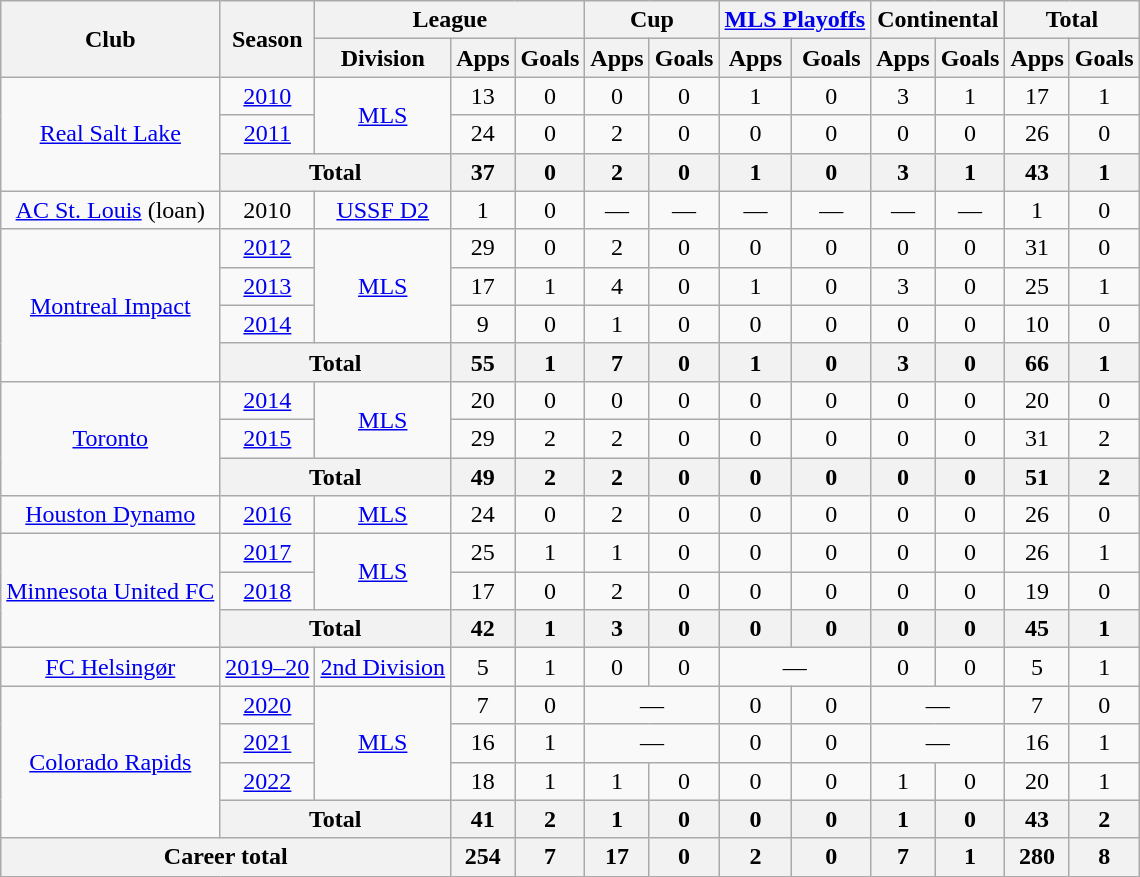<table class="wikitable" style="text-align: center;">
<tr>
<th rowspan="2">Club</th>
<th rowspan="2">Season</th>
<th colspan="3">League</th>
<th colspan="2">Cup </th>
<th colspan="2"><a href='#'>MLS Playoffs</a></th>
<th colspan="2">Continental</th>
<th colspan="2">Total</th>
</tr>
<tr>
<th>Division</th>
<th>Apps</th>
<th>Goals</th>
<th>Apps</th>
<th>Goals</th>
<th>Apps</th>
<th>Goals</th>
<th>Apps</th>
<th>Goals</th>
<th>Apps</th>
<th>Goals</th>
</tr>
<tr>
<td rowspan="3" valign="center"><a href='#'>Real Salt Lake</a></td>
<td><a href='#'>2010</a></td>
<td rowspan="2"><a href='#'>MLS</a></td>
<td>13</td>
<td>0</td>
<td>0</td>
<td>0</td>
<td>1</td>
<td>0</td>
<td>3</td>
<td>1</td>
<td>17</td>
<td>1</td>
</tr>
<tr>
<td><a href='#'>2011</a></td>
<td>24</td>
<td>0</td>
<td>2</td>
<td>0</td>
<td>0</td>
<td>0</td>
<td>0</td>
<td>0</td>
<td>26</td>
<td>0</td>
</tr>
<tr>
<th colspan="2">Total</th>
<th>37</th>
<th>0</th>
<th>2</th>
<th>0</th>
<th>1</th>
<th>0</th>
<th>3</th>
<th>1</th>
<th>43</th>
<th>1</th>
</tr>
<tr>
<td rowspan="1" valign="center"><a href='#'>AC St. Louis</a> (loan)</td>
<td>2010</td>
<td><a href='#'>USSF D2</a></td>
<td>1</td>
<td>0</td>
<td>—</td>
<td>—</td>
<td>—</td>
<td>—</td>
<td>—</td>
<td>—</td>
<td>1</td>
<td>0</td>
</tr>
<tr>
<td rowspan="4" valign="center"><a href='#'>Montreal Impact</a></td>
<td><a href='#'>2012</a></td>
<td rowspan="3" valign="center"><a href='#'>MLS</a></td>
<td>29</td>
<td>0</td>
<td>2</td>
<td>0</td>
<td>0</td>
<td>0</td>
<td>0</td>
<td>0</td>
<td>31</td>
<td>0</td>
</tr>
<tr>
<td><a href='#'>2013</a></td>
<td>17</td>
<td>1</td>
<td>4</td>
<td>0</td>
<td>1</td>
<td>0</td>
<td>3</td>
<td>0</td>
<td>25</td>
<td>1</td>
</tr>
<tr>
<td><a href='#'>2014</a></td>
<td>9</td>
<td>0</td>
<td>1</td>
<td>0</td>
<td>0</td>
<td>0</td>
<td>0</td>
<td>0</td>
<td>10</td>
<td>0</td>
</tr>
<tr>
<th colspan="2">Total</th>
<th>55</th>
<th>1</th>
<th>7</th>
<th>0</th>
<th>1</th>
<th>0</th>
<th>3</th>
<th>0</th>
<th>66</th>
<th>1</th>
</tr>
<tr>
<td rowspan="3" valign="center"><a href='#'>Toronto</a></td>
<td><a href='#'>2014</a></td>
<td rowspan="2" valign="center"><a href='#'>MLS</a></td>
<td>20</td>
<td>0</td>
<td>0</td>
<td>0</td>
<td>0</td>
<td>0</td>
<td>0</td>
<td>0</td>
<td>20</td>
<td>0</td>
</tr>
<tr>
<td><a href='#'>2015</a></td>
<td>29</td>
<td>2</td>
<td>2</td>
<td>0</td>
<td>0</td>
<td>0</td>
<td>0</td>
<td>0</td>
<td>31</td>
<td>2</td>
</tr>
<tr>
<th colspan="2">Total</th>
<th>49</th>
<th>2</th>
<th>2</th>
<th>0</th>
<th>0</th>
<th>0</th>
<th>0</th>
<th>0</th>
<th>51</th>
<th>2</th>
</tr>
<tr>
<td rowspan="1" valign="center"><a href='#'>Houston Dynamo</a></td>
<td><a href='#'>2016</a></td>
<td rowspan="1" valign="center"><a href='#'>MLS</a></td>
<td>24</td>
<td>0</td>
<td>2</td>
<td>0</td>
<td>0</td>
<td>0</td>
<td>0</td>
<td>0</td>
<td>26</td>
<td>0</td>
</tr>
<tr>
<td rowspan="3" valign="center"><a href='#'>Minnesota United FC</a></td>
<td><a href='#'>2017</a></td>
<td rowspan="2" valign="center"><a href='#'>MLS</a></td>
<td>25</td>
<td>1</td>
<td>1</td>
<td>0</td>
<td>0</td>
<td>0</td>
<td>0</td>
<td>0</td>
<td>26</td>
<td>1</td>
</tr>
<tr>
<td><a href='#'>2018</a></td>
<td>17</td>
<td>0</td>
<td>2</td>
<td>0</td>
<td>0</td>
<td>0</td>
<td>0</td>
<td>0</td>
<td>19</td>
<td>0</td>
</tr>
<tr>
<th colspan="2">Total</th>
<th>42</th>
<th>1</th>
<th>3</th>
<th>0</th>
<th>0</th>
<th>0</th>
<th>0</th>
<th>0</th>
<th>45</th>
<th>1</th>
</tr>
<tr>
<td><a href='#'>FC Helsingør</a></td>
<td><a href='#'>2019–20</a></td>
<td><a href='#'>2nd Division</a></td>
<td>5</td>
<td>1</td>
<td>0</td>
<td>0</td>
<td colspan=2>—</td>
<td>0</td>
<td>0</td>
<td>5</td>
<td>1</td>
</tr>
<tr>
<td rowspan="4" valign="center"><a href='#'>Colorado Rapids</a></td>
<td><a href='#'>2020</a></td>
<td rowspan="3" valign="center"><a href='#'>MLS</a></td>
<td>7</td>
<td>0</td>
<td colspan=2>—</td>
<td>0</td>
<td>0</td>
<td colspan=2>—</td>
<td>7</td>
<td>0</td>
</tr>
<tr>
<td><a href='#'>2021</a></td>
<td>16</td>
<td>1</td>
<td colspan=2>—</td>
<td>0</td>
<td>0</td>
<td colspan=2>—</td>
<td>16</td>
<td>1</td>
</tr>
<tr>
<td><a href='#'>2022</a></td>
<td>18</td>
<td>1</td>
<td>1</td>
<td>0</td>
<td>0</td>
<td>0</td>
<td>1</td>
<td>0</td>
<td>20</td>
<td>1</td>
</tr>
<tr>
<th colspan="2">Total</th>
<th>41</th>
<th>2</th>
<th>1</th>
<th>0</th>
<th>0</th>
<th>0</th>
<th>1</th>
<th>0</th>
<th>43</th>
<th>2</th>
</tr>
<tr>
<th colspan="3">Career total</th>
<th>254</th>
<th>7</th>
<th>17</th>
<th>0</th>
<th>2</th>
<th>0</th>
<th>7</th>
<th>1</th>
<th>280</th>
<th>8</th>
</tr>
</table>
